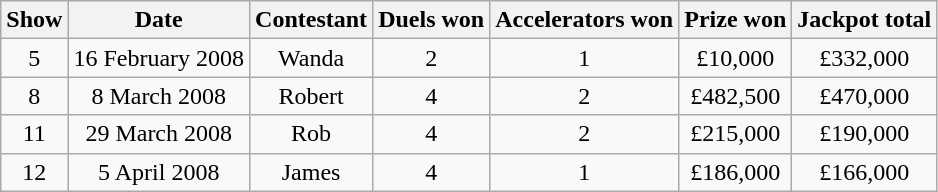<table class="wikitable" style="text-align: center;">
<tr>
<th>Show</th>
<th>Date</th>
<th>Contestant</th>
<th>Duels won</th>
<th>Accelerators won</th>
<th>Prize won</th>
<th>Jackpot total</th>
</tr>
<tr>
<td>5</td>
<td>16 February 2008</td>
<td>Wanda</td>
<td>2</td>
<td>1</td>
<td>£10,000</td>
<td>£332,000</td>
</tr>
<tr>
<td>8</td>
<td>8 March 2008</td>
<td>Robert</td>
<td>4</td>
<td>2</td>
<td>£482,500</td>
<td>£470,000</td>
</tr>
<tr>
<td>11</td>
<td>29 March 2008</td>
<td>Rob</td>
<td>4</td>
<td>2</td>
<td>£215,000</td>
<td>£190,000</td>
</tr>
<tr>
<td>12</td>
<td>5 April 2008</td>
<td>James</td>
<td>4</td>
<td>1</td>
<td>£186,000</td>
<td>£166,000</td>
</tr>
</table>
